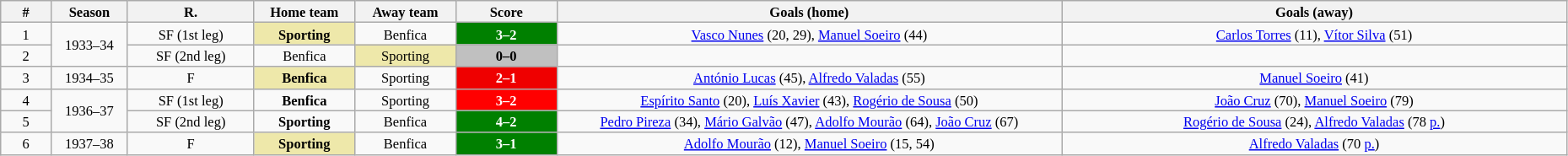<table class="wikitable" style="width:98%; margin:0 left; font-size: 11px">
<tr>
<th width=2%>#</th>
<th class="unsortable" width=3%>Season</th>
<th width=5%>R.</th>
<th width=4%>Home team</th>
<th width=4%>Away team</th>
<th width=4%>Score</th>
<th width=20%>Goals (home)</th>
<th width=20%>Goals (away)</th>
</tr>
<tr style="text-align:center;">
<td>1</td>
<td rowspan="2">1933–34</td>
<td>SF (1st leg)</td>
<td bgcolor="#EEE8AA"><strong>Sporting</strong></td>
<td>Benfica</td>
<td style="color:white; background:green"><strong>3–2</strong></td>
<td><a href='#'>Vasco Nunes</a> (20, 29), <a href='#'>Manuel Soeiro</a> (44)</td>
<td><a href='#'>Carlos Torres</a> (11), <a href='#'>Vítor Silva</a> (51)</td>
</tr>
<tr style="text-align:center;">
<td>2</td>
<td>SF (2nd leg)</td>
<td>Benfica</td>
<td bgcolor="#EEE8AA">Sporting</td>
<td style="color:black; background:silver"><strong>0–0</strong></td>
<td></td>
<td></td>
</tr>
<tr style="text-align:center;">
<td>3</td>
<td>1934–35</td>
<td>F</td>
<td bgcolor="#EEE8AA"><strong>Benfica</strong></td>
<td>Sporting</td>
<td style="color:white; background:#EF0000"><strong>2–1</strong></td>
<td><a href='#'>António Lucas</a> (45), <a href='#'>Alfredo Valadas</a> (55)</td>
<td><a href='#'>Manuel Soeiro</a> (41)</td>
</tr>
<tr style="text-align:center;">
<td>4</td>
<td rowspan="2">1936–37</td>
<td>SF (1st leg)</td>
<td><strong>Benfica</strong></td>
<td>Sporting</td>
<td style="color:white; background:red"><strong>3–2</strong></td>
<td><a href='#'>Espírito Santo</a> (20), <a href='#'>Luís Xavier</a> (43), <a href='#'>Rogério de Sousa</a> (50)</td>
<td><a href='#'>João Cruz</a> (70), <a href='#'>Manuel Soeiro</a> (79)</td>
</tr>
<tr style="text-align:center;">
<td>5</td>
<td>SF (2nd leg)</td>
<td><strong>Sporting</strong></td>
<td>Benfica</td>
<td style="color:white; background:green"><strong>4–2</strong></td>
<td><a href='#'>Pedro Pireza</a> (34), <a href='#'>Mário Galvão</a> (47), <a href='#'>Adolfo Mourão</a> (64), <a href='#'>João Cruz</a> (67)</td>
<td><a href='#'>Rogério de Sousa</a> (24), <a href='#'>Alfredo Valadas</a> (78 <a href='#'>p.</a>)</td>
</tr>
<tr style="text-align:center;">
<td>6</td>
<td>1937–38</td>
<td>F</td>
<td bgcolor="#EEE8AA"><strong>Sporting</strong></td>
<td>Benfica</td>
<td style="color:white; background:green"><strong>3–1</strong></td>
<td><a href='#'>Adolfo Mourão</a> (12), <a href='#'>Manuel Soeiro</a> (15, 54)</td>
<td><a href='#'>Alfredo Valadas</a> (70 <a href='#'>p.</a>)</td>
</tr>
</table>
